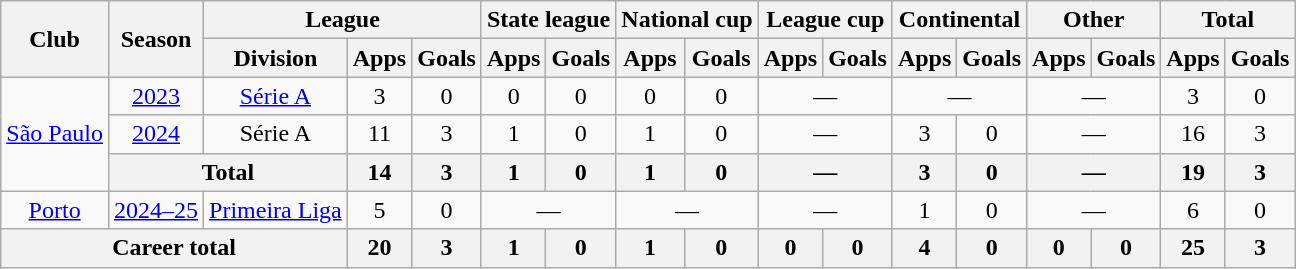<table class="wikitable" style="text-align:center">
<tr>
<th rowspan="2">Club</th>
<th rowspan="2">Season</th>
<th colspan="3">League</th>
<th colspan="2">State league</th>
<th colspan="2">National cup</th>
<th colspan="2">League cup</th>
<th colspan="2">Continental</th>
<th colspan="2">Other</th>
<th colspan="2">Total</th>
</tr>
<tr>
<th>Division</th>
<th>Apps</th>
<th>Goals</th>
<th>Apps</th>
<th>Goals</th>
<th>Apps</th>
<th>Goals</th>
<th>Apps</th>
<th>Goals</th>
<th>Apps</th>
<th>Goals</th>
<th>Apps</th>
<th>Goals</th>
<th>Apps</th>
<th>Goals</th>
</tr>
<tr>
<td rowspan="3"><a href='#'>São Paulo</a></td>
<td><a href='#'>2023</a></td>
<td><a href='#'>Série A</a></td>
<td>3</td>
<td>0</td>
<td>0</td>
<td>0</td>
<td>0</td>
<td>0</td>
<td colspan="2">—</td>
<td colspan="2">—</td>
<td colspan="2">—</td>
<td>3</td>
<td>0</td>
</tr>
<tr>
<td><a href='#'>2024</a></td>
<td>Série A</td>
<td>11</td>
<td>3</td>
<td>1</td>
<td>0</td>
<td>1</td>
<td>0</td>
<td colspan="2">—</td>
<td>3</td>
<td>0</td>
<td colspan="2">—</td>
<td>16</td>
<td>3</td>
</tr>
<tr>
<th colspan="2">Total</th>
<th>14</th>
<th>3</th>
<th>1</th>
<th>0</th>
<th>1</th>
<th>0</th>
<th colspan="2">—</th>
<th>3</th>
<th>0</th>
<th colspan="2">—</th>
<th>19</th>
<th>3</th>
</tr>
<tr>
<td><a href='#'>Porto</a></td>
<td><a href='#'>2024–25</a></td>
<td><a href='#'>Primeira Liga</a></td>
<td>5</td>
<td>0</td>
<td colspan="2">—</td>
<td colspan="2">—</td>
<td colspan="2">—</td>
<td>1</td>
<td>0</td>
<td colspan="2">—</td>
<td>6</td>
<td>0</td>
</tr>
<tr>
<th colspan="3">Career total</th>
<th>20</th>
<th>3</th>
<th>1</th>
<th>0</th>
<th>1</th>
<th>0</th>
<th>0</th>
<th>0</th>
<th>4</th>
<th>0</th>
<th>0</th>
<th>0</th>
<th>25</th>
<th>3</th>
</tr>
</table>
